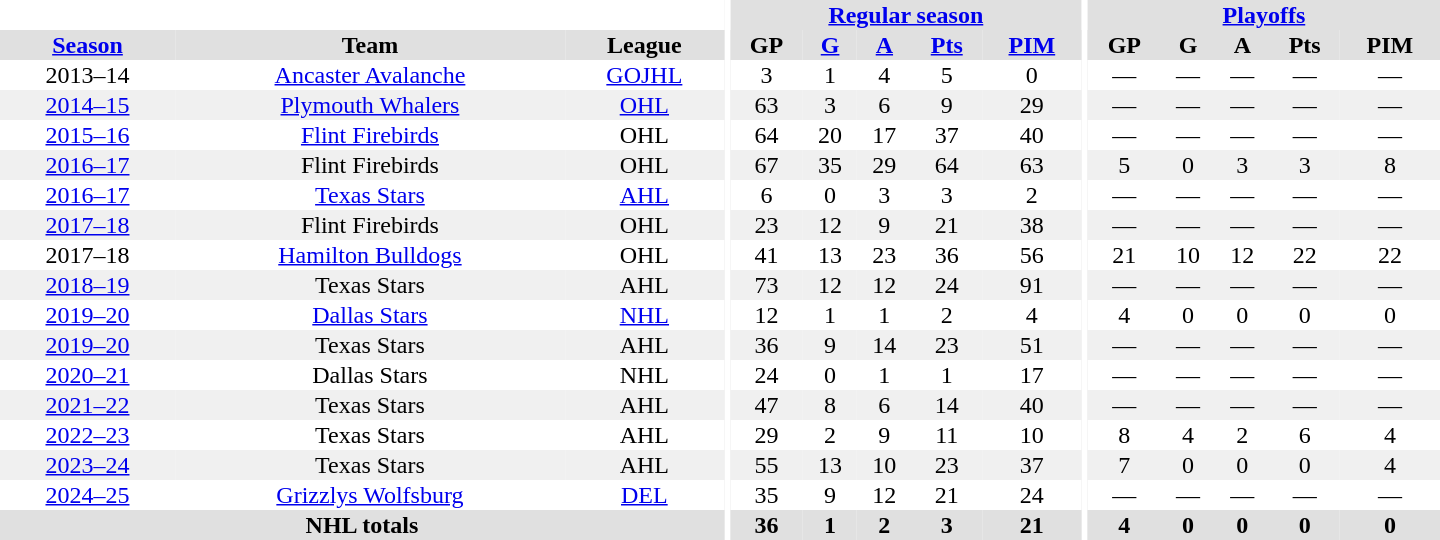<table border="0" cellpadding="1" cellspacing="0" style="text-align:center; width:60em">
<tr bgcolor="#e0e0e0">
<th colspan="3" bgcolor="#ffffff"></th>
<th rowspan="98" bgcolor="#ffffff"></th>
<th colspan="5"><a href='#'>Regular season</a></th>
<th rowspan="98" bgcolor="#ffffff"></th>
<th colspan="5"><a href='#'>Playoffs</a></th>
</tr>
<tr bgcolor="#e0e0e0">
<th><a href='#'>Season</a></th>
<th>Team</th>
<th>League</th>
<th>GP</th>
<th><a href='#'>G</a></th>
<th><a href='#'>A</a></th>
<th><a href='#'>Pts</a></th>
<th><a href='#'>PIM</a></th>
<th>GP</th>
<th>G</th>
<th>A</th>
<th>Pts</th>
<th>PIM</th>
</tr>
<tr>
<td>2013–14</td>
<td><a href='#'>Ancaster Avalanche</a></td>
<td><a href='#'>GOJHL</a></td>
<td>3</td>
<td>1</td>
<td>4</td>
<td>5</td>
<td>0</td>
<td>—</td>
<td>—</td>
<td>—</td>
<td>—</td>
<td>—</td>
</tr>
<tr bgcolor="#f0f0f0">
<td><a href='#'>2014–15</a></td>
<td><a href='#'>Plymouth Whalers</a></td>
<td><a href='#'>OHL</a></td>
<td>63</td>
<td>3</td>
<td>6</td>
<td>9</td>
<td>29</td>
<td>—</td>
<td>—</td>
<td>—</td>
<td>—</td>
<td>—</td>
</tr>
<tr>
<td><a href='#'>2015–16</a></td>
<td><a href='#'>Flint Firebirds</a></td>
<td>OHL</td>
<td>64</td>
<td>20</td>
<td>17</td>
<td>37</td>
<td>40</td>
<td>—</td>
<td>—</td>
<td>—</td>
<td>—</td>
<td>—</td>
</tr>
<tr bgcolor="#f0f0f0">
<td><a href='#'>2016–17</a></td>
<td>Flint Firebirds</td>
<td>OHL</td>
<td>67</td>
<td>35</td>
<td>29</td>
<td>64</td>
<td>63</td>
<td>5</td>
<td>0</td>
<td>3</td>
<td>3</td>
<td>8</td>
</tr>
<tr>
<td><a href='#'>2016–17</a></td>
<td><a href='#'>Texas Stars</a></td>
<td><a href='#'>AHL</a></td>
<td>6</td>
<td>0</td>
<td>3</td>
<td>3</td>
<td>2</td>
<td>—</td>
<td>—</td>
<td>—</td>
<td>—</td>
<td>—</td>
</tr>
<tr bgcolor="#f0f0f0">
<td><a href='#'>2017–18</a></td>
<td>Flint Firebirds</td>
<td>OHL</td>
<td>23</td>
<td>12</td>
<td>9</td>
<td>21</td>
<td>38</td>
<td>—</td>
<td>—</td>
<td>—</td>
<td>—</td>
<td>—</td>
</tr>
<tr>
<td>2017–18</td>
<td><a href='#'>Hamilton Bulldogs</a></td>
<td>OHL</td>
<td>41</td>
<td>13</td>
<td>23</td>
<td>36</td>
<td>56</td>
<td>21</td>
<td>10</td>
<td>12</td>
<td>22</td>
<td>22</td>
</tr>
<tr bgcolor="#f0f0f0">
<td><a href='#'>2018–19</a></td>
<td>Texas Stars</td>
<td>AHL</td>
<td>73</td>
<td>12</td>
<td>12</td>
<td>24</td>
<td>91</td>
<td>—</td>
<td>—</td>
<td>—</td>
<td>—</td>
<td>—</td>
</tr>
<tr>
<td><a href='#'>2019–20</a></td>
<td><a href='#'>Dallas Stars</a></td>
<td><a href='#'>NHL</a></td>
<td>12</td>
<td>1</td>
<td>1</td>
<td>2</td>
<td>4</td>
<td>4</td>
<td>0</td>
<td>0</td>
<td>0</td>
<td>0</td>
</tr>
<tr bgcolor="#f0f0f0">
<td><a href='#'>2019–20</a></td>
<td>Texas Stars</td>
<td>AHL</td>
<td>36</td>
<td>9</td>
<td>14</td>
<td>23</td>
<td>51</td>
<td>—</td>
<td>—</td>
<td>—</td>
<td>—</td>
<td>—</td>
</tr>
<tr>
<td><a href='#'>2020–21</a></td>
<td>Dallas Stars</td>
<td>NHL</td>
<td>24</td>
<td>0</td>
<td>1</td>
<td>1</td>
<td>17</td>
<td>—</td>
<td>—</td>
<td>—</td>
<td>—</td>
<td>—</td>
</tr>
<tr bgcolor="#f0f0f0">
<td><a href='#'>2021–22</a></td>
<td>Texas Stars</td>
<td>AHL</td>
<td>47</td>
<td>8</td>
<td>6</td>
<td>14</td>
<td>40</td>
<td>—</td>
<td>—</td>
<td>—</td>
<td>—</td>
<td>—</td>
</tr>
<tr>
<td><a href='#'>2022–23</a></td>
<td>Texas Stars</td>
<td>AHL</td>
<td>29</td>
<td>2</td>
<td>9</td>
<td>11</td>
<td>10</td>
<td>8</td>
<td>4</td>
<td>2</td>
<td>6</td>
<td>4</td>
</tr>
<tr bgcolor="#f0f0f0">
<td><a href='#'>2023–24</a></td>
<td>Texas Stars</td>
<td>AHL</td>
<td>55</td>
<td>13</td>
<td>10</td>
<td>23</td>
<td>37</td>
<td>7</td>
<td>0</td>
<td>0</td>
<td>0</td>
<td>4</td>
</tr>
<tr>
<td><a href='#'>2024–25</a></td>
<td><a href='#'>Grizzlys Wolfsburg</a></td>
<td><a href='#'>DEL</a></td>
<td>35</td>
<td>9</td>
<td>12</td>
<td>21</td>
<td>24</td>
<td>—</td>
<td>—</td>
<td>—</td>
<td>—</td>
<td>—</td>
</tr>
<tr bgcolor="#e0e0e0">
<th colspan="3">NHL totals</th>
<th>36</th>
<th>1</th>
<th>2</th>
<th>3</th>
<th>21</th>
<th>4</th>
<th>0</th>
<th>0</th>
<th>0</th>
<th>0</th>
</tr>
</table>
